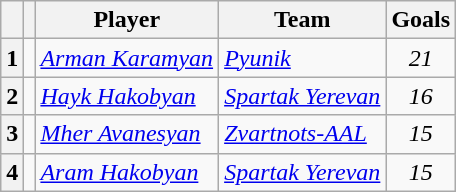<table class="wikitable">
<tr>
<th></th>
<th></th>
<th>Player</th>
<th>Team</th>
<th>Goals</th>
</tr>
<tr !>
<th>1</th>
<td></td>
<td><em><a href='#'>Arman Karamyan</a></em></td>
<td><em><a href='#'>Pyunik</a></em></td>
<td align=center><em>21</em></td>
</tr>
<tr !>
<th>2</th>
<td></td>
<td><em><a href='#'>Hayk Hakobyan</a></em></td>
<td><em><a href='#'>Spartak Yerevan</a></em></td>
<td align=center><em>16</em></td>
</tr>
<tr !>
<th>3</th>
<td></td>
<td><em><a href='#'>Mher Avanesyan</a></em></td>
<td><em><a href='#'>Zvartnots-AAL</a></em></td>
<td align=center><em>15</em></td>
</tr>
<tr !>
<th>4</th>
<td></td>
<td><em><a href='#'>Aram Hakobyan</a></em></td>
<td><em><a href='#'>Spartak Yerevan</a></em></td>
<td align=center><em>15</em></td>
</tr>
</table>
